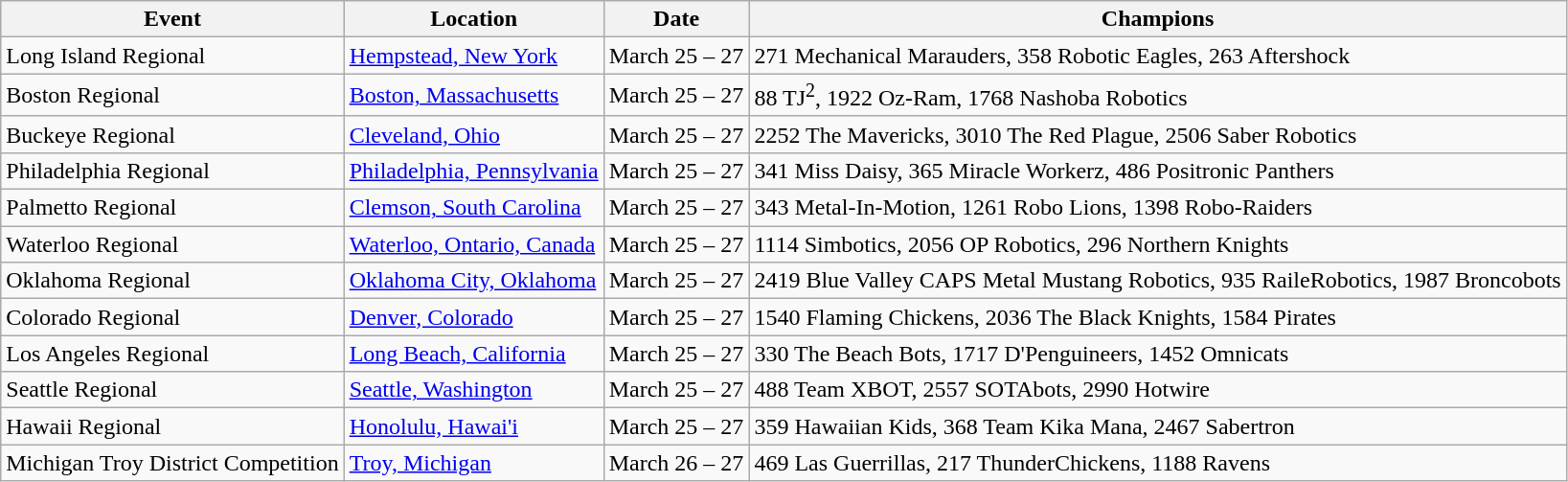<table class="wikitable">
<tr>
<th>Event</th>
<th>Location</th>
<th>Date</th>
<th>Champions</th>
</tr>
<tr>
<td>Long Island Regional</td>
<td><a href='#'>Hempstead, New York</a></td>
<td>March 25 – 27</td>
<td>271 Mechanical Marauders, 358 Robotic Eagles, 263 Aftershock</td>
</tr>
<tr>
<td>Boston Regional</td>
<td><a href='#'>Boston, Massachusetts</a></td>
<td>March 25 – 27</td>
<td>88 TJ<sup>2</sup>, 1922 Oz-Ram, 1768 Nashoba Robotics</td>
</tr>
<tr>
<td>Buckeye Regional</td>
<td><a href='#'>Cleveland, Ohio</a></td>
<td>March 25 – 27</td>
<td>2252 The Mavericks, 3010 The Red Plague, 2506 Saber Robotics</td>
</tr>
<tr>
<td>Philadelphia Regional</td>
<td><a href='#'>Philadelphia, Pennsylvania</a></td>
<td>March 25 – 27</td>
<td>341 Miss Daisy, 365 Miracle Workerz, 486 Positronic Panthers</td>
</tr>
<tr>
<td>Palmetto Regional</td>
<td><a href='#'>Clemson, South Carolina</a></td>
<td>March 25 – 27</td>
<td>343 Metal-In-Motion, 1261 Robo Lions, 1398 Robo-Raiders</td>
</tr>
<tr>
<td>Waterloo Regional</td>
<td><a href='#'>Waterloo, Ontario, Canada</a></td>
<td>March 25 – 27</td>
<td>1114 Simbotics, 2056 OP Robotics, 296 Northern Knights</td>
</tr>
<tr>
<td>Oklahoma Regional</td>
<td><a href='#'>Oklahoma City, Oklahoma</a></td>
<td>March 25 – 27</td>
<td>2419 Blue Valley CAPS Metal Mustang Robotics, 935 RaileRobotics, 1987 Broncobots</td>
</tr>
<tr>
<td>Colorado Regional</td>
<td><a href='#'>Denver, Colorado</a></td>
<td>March 25 – 27</td>
<td>1540 Flaming Chickens, 2036 The Black Knights, 1584 Pirates</td>
</tr>
<tr>
<td>Los Angeles Regional</td>
<td><a href='#'>Long Beach, California</a></td>
<td>March 25 – 27</td>
<td>330 The Beach Bots, 1717 D'Penguineers, 1452 Omnicats</td>
</tr>
<tr>
<td>Seattle Regional</td>
<td><a href='#'>Seattle, Washington</a></td>
<td>March 25 – 27</td>
<td>488 Team XBOT, 2557 SOTAbots, 2990 Hotwire</td>
</tr>
<tr>
<td>Hawaii Regional</td>
<td><a href='#'>Honolulu, Hawai'i</a></td>
<td>March 25 – 27</td>
<td>359 Hawaiian Kids, 368 Team Kika Mana, 2467 Sabertron</td>
</tr>
<tr>
<td>Michigan Troy District Competition</td>
<td><a href='#'>Troy, Michigan</a></td>
<td>March 26 – 27</td>
<td>469 Las Guerrillas, 217 ThunderChickens, 1188 Ravens</td>
</tr>
</table>
